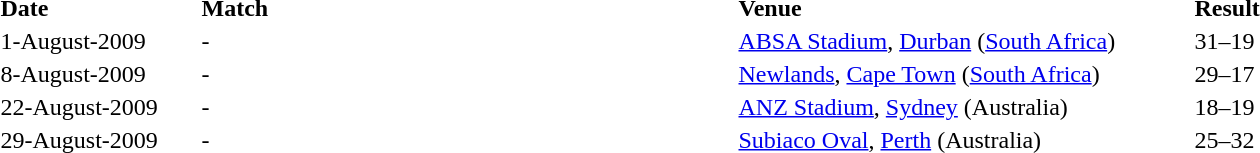<table>
<tr ---->
<td width="130"><strong>Date</strong></td>
<td width="275"><strong>Match</strong></td>
<td width="75"></td>
<td width="300"><strong>Venue</strong></td>
<td width="75"><strong>Result</strong></td>
</tr>
<tr ---->
<td>1-August-2009</td>
<td><strong></strong> - </td>
<td></td>
<td><a href='#'>ABSA Stadium</a>, <a href='#'>Durban</a> (<a href='#'>South Africa</a>)</td>
<td>31–19</td>
</tr>
<tr ----bgcolor="#eeeeee">
<td>8-August-2009</td>
<td><strong></strong> - </td>
<td></td>
<td><a href='#'>Newlands</a>, <a href='#'>Cape Town</a> (<a href='#'>South Africa</a>)</td>
<td>29–17</td>
</tr>
<tr ---->
<td>22-August-2009</td>
<td> - <strong></strong></td>
<td></td>
<td><a href='#'>ANZ Stadium</a>, <a href='#'>Sydney</a> (Australia)</td>
<td>18–19</td>
</tr>
<tr ----bgcolor="#eeeeee">
<td>29-August-2009</td>
<td> - </td>
<td></td>
<td><a href='#'>Subiaco Oval</a>, <a href='#'>Perth</a> (Australia)</td>
<td>25–32</td>
</tr>
</table>
